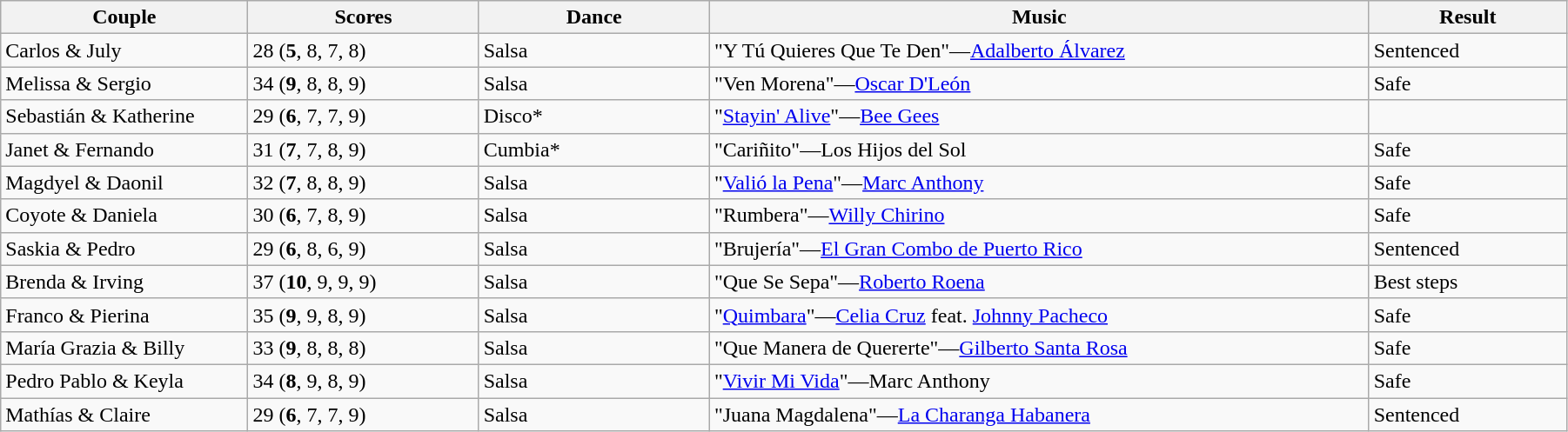<table class="wikitable sortable" style="width:95%; white-space:nowrap">
<tr>
<th style="width:15%;">Couple</th>
<th style="width:14%;">Scores</th>
<th style="width:14%;">Dance</th>
<th style="width:40%;">Music</th>
<th style="width:12%;">Result</th>
</tr>
<tr>
<td>Carlos & July</td>
<td>28 (<strong>5</strong>, 8, 7, 8)</td>
<td>Salsa</td>
<td>"Y Tú Quieres Que Te Den"—<a href='#'>Adalberto Álvarez</a></td>
<td>Sentenced</td>
</tr>
<tr>
<td>Melissa & Sergio</td>
<td>34 (<strong>9</strong>, 8, 8, 9)</td>
<td>Salsa</td>
<td>"Ven Morena"—<a href='#'>Oscar D'León</a></td>
<td>Safe</td>
</tr>
<tr>
<td>Sebastián & Katherine</td>
<td>29 (<strong>6</strong>, 7, 7, 9)</td>
<td>Disco*</td>
<td>"<a href='#'>Stayin' Alive</a>"—<a href='#'>Bee Gees</a></td>
<td></td>
</tr>
<tr>
<td>Janet & Fernando</td>
<td>31 (<strong>7</strong>, 7, 8, 9)</td>
<td>Cumbia*</td>
<td>"Cariñito"—Los Hijos del Sol</td>
<td>Safe</td>
</tr>
<tr>
<td>Magdyel & Daonil</td>
<td>32 (<strong>7</strong>, 8, 8, 9)</td>
<td>Salsa</td>
<td>"<a href='#'>Valió la Pena</a>"—<a href='#'>Marc Anthony</a></td>
<td>Safe</td>
</tr>
<tr>
<td>Coyote & Daniela</td>
<td>30 (<strong>6</strong>, 7, 8, 9)</td>
<td>Salsa</td>
<td>"Rumbera"—<a href='#'>Willy Chirino</a></td>
<td>Safe</td>
</tr>
<tr>
<td>Saskia & Pedro</td>
<td>29 (<strong>6</strong>, 8, 6, 9)</td>
<td>Salsa</td>
<td>"Brujería"—<a href='#'>El Gran Combo de Puerto Rico</a></td>
<td>Sentenced</td>
</tr>
<tr>
<td>Brenda & Irving</td>
<td>37 (<strong>10</strong>, 9, 9, 9)</td>
<td>Salsa</td>
<td>"Que Se Sepa"—<a href='#'>Roberto Roena</a></td>
<td>Best steps</td>
</tr>
<tr>
<td>Franco & Pierina</td>
<td>35 (<strong>9</strong>, 9, 8, 9)</td>
<td>Salsa</td>
<td>"<a href='#'>Quimbara</a>"—<a href='#'>Celia Cruz</a> feat. <a href='#'>Johnny Pacheco</a></td>
<td>Safe</td>
</tr>
<tr>
<td>María Grazia & Billy</td>
<td>33 (<strong>9</strong>, 8, 8, 8)</td>
<td>Salsa</td>
<td>"Que Manera de Quererte"—<a href='#'>Gilberto Santa Rosa</a></td>
<td>Safe</td>
</tr>
<tr>
<td>Pedro Pablo & Keyla</td>
<td>34 (<strong>8</strong>, 9, 8, 9)</td>
<td>Salsa</td>
<td>"<a href='#'>Vivir Mi Vida</a>"—Marc Anthony</td>
<td>Safe</td>
</tr>
<tr>
<td>Mathías & Claire</td>
<td>29 (<strong>6</strong>, 7, 7, 9)</td>
<td>Salsa</td>
<td>"Juana Magdalena"—<a href='#'>La Charanga Habanera</a></td>
<td>Sentenced</td>
</tr>
</table>
